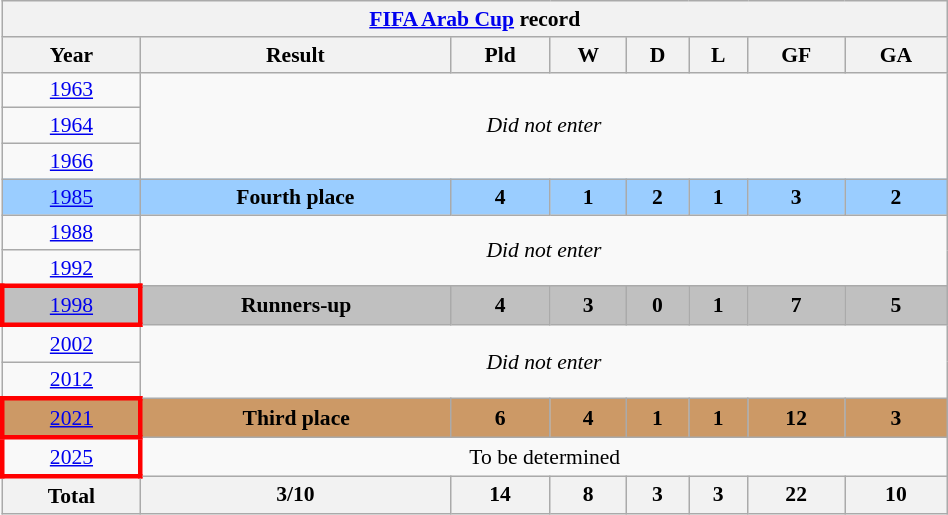<table class="wikitable" class="wikitable" style="font-size:90%; text-align:center; width:50%">
<tr>
<th colspan=8><a href='#'>FIFA Arab Cup</a> record</th>
</tr>
<tr>
<th>Year</th>
<th>Result</th>
<th>Pld</th>
<th>W</th>
<th>D</th>
<th>L</th>
<th>GF</th>
<th>GA</th>
</tr>
<tr>
<td> <a href='#'>1963</a></td>
<td colspan=7 rowspan=3><em>Did not enter</em></td>
</tr>
<tr>
<td> <a href='#'>1964</a></td>
</tr>
<tr>
<td> <a href='#'>1966</a></td>
</tr>
<tr style="background:#9acdff;">
<td> <a href='#'>1985</a></td>
<td><strong>Fourth place</strong></td>
<td><strong>4</strong></td>
<td><strong>1</strong></td>
<td><strong>2</strong></td>
<td><strong>1</strong></td>
<td><strong>3</strong></td>
<td><strong>2</strong></td>
</tr>
<tr>
<td> <a href='#'>1988</a></td>
<td colspan=7 rowspan=2><em>Did not enter</em></td>
</tr>
<tr>
<td> <a href='#'>1992</a></td>
</tr>
<tr>
</tr>
<tr style="background:silver;">
<td style="border: 3px solid red"> <a href='#'>1998</a></td>
<td><strong>Runners-up</strong></td>
<td><strong>4</strong></td>
<td><strong>3</strong></td>
<td><strong>0</strong></td>
<td><strong>1</strong></td>
<td><strong>7</strong></td>
<td><strong>5</strong></td>
</tr>
<tr>
<td> <a href='#'>2002</a></td>
<td colspan=7 rowspan=2><em>Did not enter</em></td>
</tr>
<tr>
<td> <a href='#'>2012</a></td>
</tr>
<tr bgcolor="#cc9966">
<td style="border: 3px solid red"> <a href='#'>2021</a></td>
<td><strong>Third place</strong></td>
<td><strong>6</strong></td>
<td><strong>4</strong></td>
<td><strong>1</strong></td>
<td><strong>1</strong></td>
<td><strong>12</strong></td>
<td><strong>3</strong></td>
</tr>
<tr>
<td style="border: 3px solid red"> <a href='#'>2025</a></td>
<td colspan="7" rowspan="1">To be determined</td>
</tr>
<tr>
<th>Total</th>
<th>3/10</th>
<th>14</th>
<th>8</th>
<th>3</th>
<th>3</th>
<th>22</th>
<th>10</th>
</tr>
</table>
